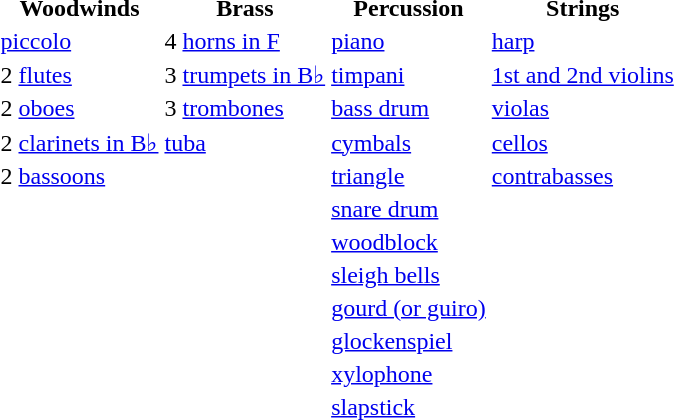<table>
<tr>
<th>Woodwinds</th>
<th>Brass</th>
<th>Percussion</th>
<th>Strings</th>
</tr>
<tr>
<td><a href='#'>piccolo</a></td>
<td>4 <a href='#'>horns in F</a></td>
<td><a href='#'>piano</a></td>
<td><a href='#'>harp</a></td>
</tr>
<tr>
<td>2 <a href='#'>flutes</a></td>
<td>3 <a href='#'>trumpets in B♭</a></td>
<td><a href='#'>timpani</a></td>
<td><a href='#'>1st and 2nd violins</a></td>
</tr>
<tr>
<td>2 <a href='#'>oboes</a></td>
<td>3 <a href='#'>trombones</a></td>
<td><a href='#'>bass drum</a></td>
<td><a href='#'>violas</a></td>
</tr>
<tr>
<td>2 <a href='#'>clarinets in B♭</a></td>
<td><a href='#'>tuba</a></td>
<td><a href='#'>cymbals</a></td>
<td><a href='#'>cellos</a></td>
</tr>
<tr>
<td>2 <a href='#'>bassoons</a></td>
<td></td>
<td><a href='#'>triangle</a></td>
<td><a href='#'>contrabasses</a></td>
</tr>
<tr>
<td></td>
<td></td>
<td><a href='#'>snare drum</a></td>
<td></td>
</tr>
<tr>
<td></td>
<td></td>
<td><a href='#'>woodblock</a></td>
<td></td>
</tr>
<tr>
<td></td>
<td></td>
<td><a href='#'>sleigh bells</a></td>
<td></td>
</tr>
<tr>
<td></td>
<td></td>
<td><a href='#'>gourd (or guiro)</a></td>
<td></td>
</tr>
<tr>
<td></td>
<td></td>
<td><a href='#'>glockenspiel</a></td>
<td></td>
</tr>
<tr>
<td></td>
<td></td>
<td><a href='#'>xylophone</a></td>
<td></td>
</tr>
<tr>
<td></td>
<td></td>
<td><a href='#'>slapstick</a></td>
<td></td>
</tr>
</table>
